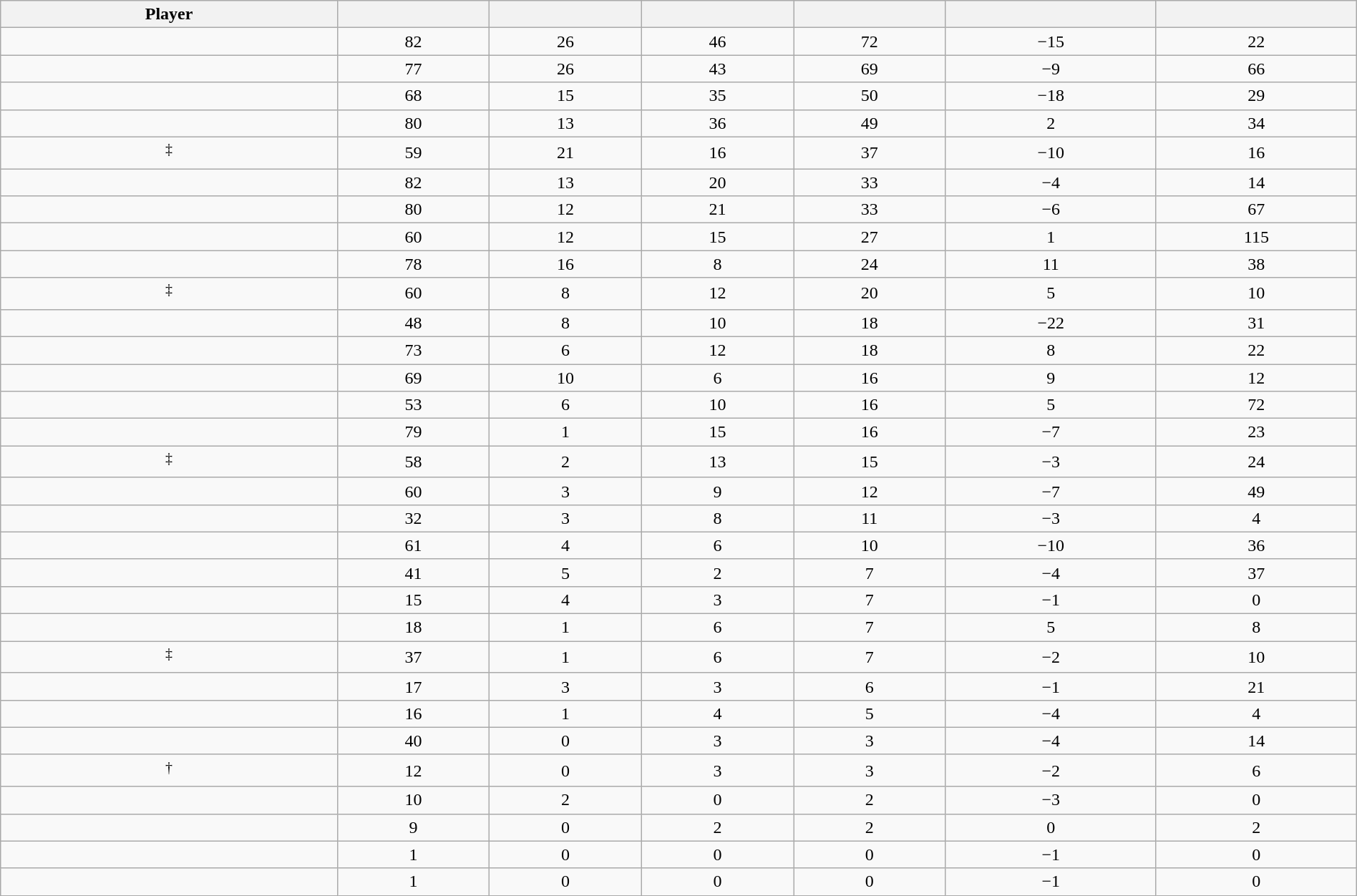<table class="wikitable sortable" style="width:100%; text-align:center;">
<tr>
<th>Player</th>
<th></th>
<th></th>
<th></th>
<th></th>
<th data-sort-type="number"></th>
<th></th>
</tr>
<tr>
<td></td>
<td>82</td>
<td>26</td>
<td>46</td>
<td>72</td>
<td>−15</td>
<td>22</td>
</tr>
<tr>
<td></td>
<td>77</td>
<td>26</td>
<td>43</td>
<td>69</td>
<td>−9</td>
<td>66</td>
</tr>
<tr>
<td></td>
<td>68</td>
<td>15</td>
<td>35</td>
<td>50</td>
<td>−18</td>
<td>29</td>
</tr>
<tr>
<td></td>
<td>80</td>
<td>13</td>
<td>36</td>
<td>49</td>
<td>2</td>
<td>34</td>
</tr>
<tr>
<td><sup>‡</sup></td>
<td>59</td>
<td>21</td>
<td>16</td>
<td>37</td>
<td>−10</td>
<td>16</td>
</tr>
<tr>
<td></td>
<td>82</td>
<td>13</td>
<td>20</td>
<td>33</td>
<td>−4</td>
<td>14</td>
</tr>
<tr>
<td></td>
<td>80</td>
<td>12</td>
<td>21</td>
<td>33</td>
<td>−6</td>
<td>67</td>
</tr>
<tr>
<td></td>
<td>60</td>
<td>12</td>
<td>15</td>
<td>27</td>
<td>1</td>
<td>115</td>
</tr>
<tr>
<td></td>
<td>78</td>
<td>16</td>
<td>8</td>
<td>24</td>
<td>11</td>
<td>38</td>
</tr>
<tr>
<td><sup>‡</sup></td>
<td>60</td>
<td>8</td>
<td>12</td>
<td>20</td>
<td>5</td>
<td>10</td>
</tr>
<tr>
<td></td>
<td>48</td>
<td>8</td>
<td>10</td>
<td>18</td>
<td>−22</td>
<td>31</td>
</tr>
<tr>
<td></td>
<td>73</td>
<td>6</td>
<td>12</td>
<td>18</td>
<td>8</td>
<td>22</td>
</tr>
<tr>
<td></td>
<td>69</td>
<td>10</td>
<td>6</td>
<td>16</td>
<td>9</td>
<td>12</td>
</tr>
<tr>
<td></td>
<td>53</td>
<td>6</td>
<td>10</td>
<td>16</td>
<td>5</td>
<td>72</td>
</tr>
<tr>
<td></td>
<td>79</td>
<td>1</td>
<td>15</td>
<td>16</td>
<td>−7</td>
<td>23</td>
</tr>
<tr>
<td><sup>‡</sup></td>
<td>58</td>
<td>2</td>
<td>13</td>
<td>15</td>
<td>−3</td>
<td>24</td>
</tr>
<tr>
<td></td>
<td>60</td>
<td>3</td>
<td>9</td>
<td>12</td>
<td>−7</td>
<td>49</td>
</tr>
<tr>
<td></td>
<td>32</td>
<td>3</td>
<td>8</td>
<td>11</td>
<td>−3</td>
<td>4</td>
</tr>
<tr>
<td></td>
<td>61</td>
<td>4</td>
<td>6</td>
<td>10</td>
<td>−10</td>
<td>36</td>
</tr>
<tr>
<td></td>
<td>41</td>
<td>5</td>
<td>2</td>
<td>7</td>
<td>−4</td>
<td>37</td>
</tr>
<tr>
<td></td>
<td>15</td>
<td>4</td>
<td>3</td>
<td>7</td>
<td>−1</td>
<td>0</td>
</tr>
<tr>
<td></td>
<td>18</td>
<td>1</td>
<td>6</td>
<td>7</td>
<td>5</td>
<td>8</td>
</tr>
<tr>
<td><sup>‡</sup></td>
<td>37</td>
<td>1</td>
<td>6</td>
<td>7</td>
<td>−2</td>
<td>10</td>
</tr>
<tr>
<td></td>
<td>17</td>
<td>3</td>
<td>3</td>
<td>6</td>
<td>−1</td>
<td>21</td>
</tr>
<tr>
<td></td>
<td>16</td>
<td>1</td>
<td>4</td>
<td>5</td>
<td>−4</td>
<td>4</td>
</tr>
<tr>
<td></td>
<td>40</td>
<td>0</td>
<td>3</td>
<td>3</td>
<td>−4</td>
<td>14</td>
</tr>
<tr>
<td><sup>†</sup></td>
<td>12</td>
<td>0</td>
<td>3</td>
<td>3</td>
<td>−2</td>
<td>6</td>
</tr>
<tr>
<td></td>
<td>10</td>
<td>2</td>
<td>0</td>
<td>2</td>
<td>−3</td>
<td>0</td>
</tr>
<tr>
<td></td>
<td>9</td>
<td>0</td>
<td>2</td>
<td>2</td>
<td>0</td>
<td>2</td>
</tr>
<tr>
<td></td>
<td>1</td>
<td>0</td>
<td>0</td>
<td>0</td>
<td>−1</td>
<td>0</td>
</tr>
<tr>
<td></td>
<td>1</td>
<td>0</td>
<td>0</td>
<td>0</td>
<td>−1</td>
<td>0</td>
</tr>
</table>
